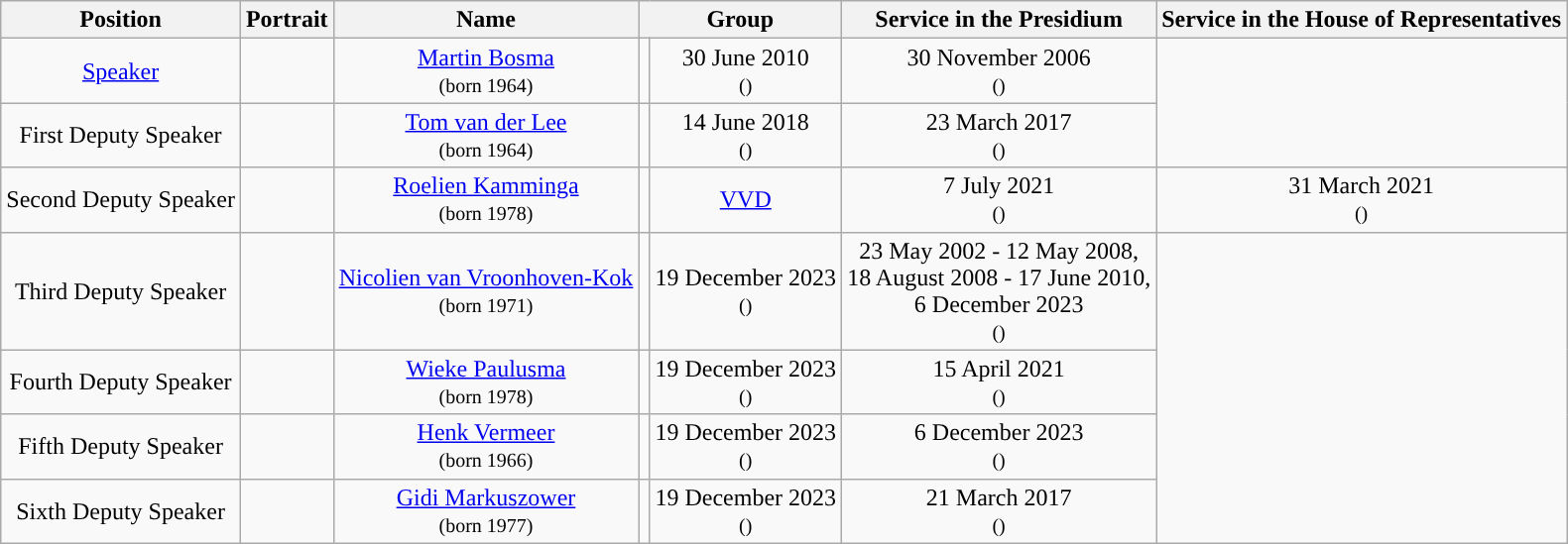<table class="wikitable" style="text-align:center">
<tr>
<th>Position</th>
<th>Portrait</th>
<th>Name</th>
<th colspan=2>Group</th>
<th>Service in the Presidium</th>
<th>Service in the House of Representatives</th>
</tr>
<tr>
<td><a href='#'>Speaker</a></td>
<td></td>
<td><a href='#'>Martin Bosma</a> <br> <small>(born 1964)</small></td>
<td></td>
<td>30 June 2010 <br> <small>()</small></td>
<td>30 November 2006 <br> <small>()</small></td>
</tr>
<tr>
<td>First Deputy Speaker</td>
<td></td>
<td><a href='#'>Tom van der Lee</a> <br> <small>(born 1964)</small></td>
<td></td>
<td>14 June 2018 <br> <small>()</small></td>
<td>23 March 2017 <br> <small>()</small></td>
</tr>
<tr>
<td>Second Deputy Speaker</td>
<td></td>
<td><a href='#'>Roelien Kamminga</a> <br> <small>(born 1978)</small></td>
<td style="background:"></td>
<td><a href='#'>VVD</a></td>
<td>7 July 2021 <br> <small>()</small></td>
<td>31 March 2021 <br> <small>()</small></td>
</tr>
<tr>
<td>Third Deputy Speaker</td>
<td></td>
<td><a href='#'>Nicolien van Vroonhoven-Kok</a> <br> <small>(born 1971)</small></td>
<td></td>
<td>19 December 2023 <br> <small>()</small></td>
<td>23 May 2002 - 12 May 2008, <br> 18 August 2008 - 17 June 2010, <br> 6 December 2023  <br> <small>()</small></td>
</tr>
<tr>
<td>Fourth Deputy Speaker</td>
<td></td>
<td><a href='#'>Wieke Paulusma</a> <br> <small>(born 1978)</small></td>
<td></td>
<td>19 December 2023 <br> <small>()</small></td>
<td>15 April 2021 <br> <small>()</small></td>
</tr>
<tr>
<td>Fifth Deputy Speaker</td>
<td></td>
<td><a href='#'>Henk Vermeer</a> <br> <small>(born 1966)</small></td>
<td></td>
<td>19 December 2023 <br> <small>()</small></td>
<td>6 December 2023 <br> <small>()</small></td>
</tr>
<tr>
<td>Sixth Deputy Speaker</td>
<td></td>
<td><a href='#'>Gidi Markuszower</a> <br> <small>(born 1977)</small></td>
<td></td>
<td>19 December 2023 <br> <small>()</small></td>
<td>21 March 2017 <br> <small>()</small></td>
</tr>
</table>
